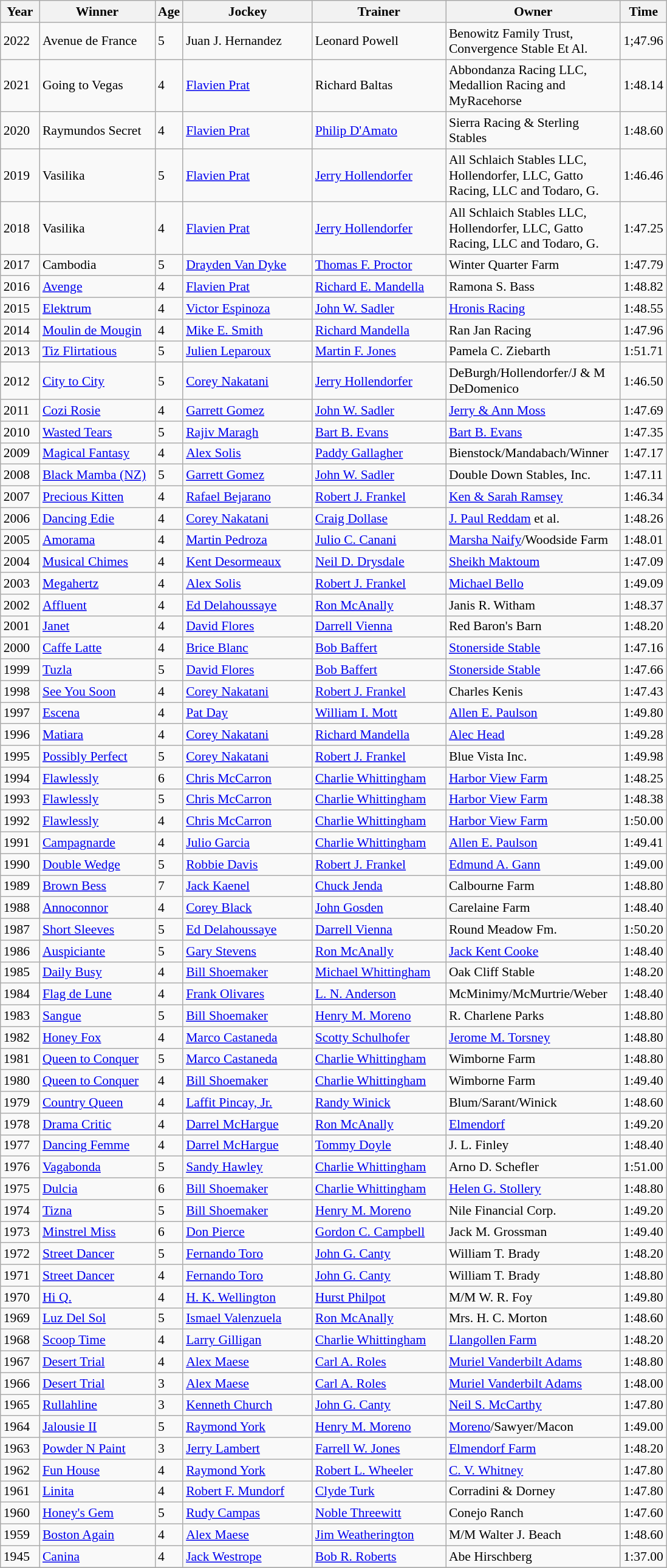<table class="wikitable sortable" style="font-size:90%">
<tr>
<th style="width:36px">Year<br></th>
<th style="width:120px">Winner<br></th>
<th>Age<br></th>
<th style="width:135px">Jockey<br></th>
<th style="width:140px">Trainer<br></th>
<th style="width:185px">Owner<br></th>
<th>Time</th>
</tr>
<tr>
<td>2022</td>
<td>Avenue de France</td>
<td>5</td>
<td>Juan J. Hernandez</td>
<td>Leonard Powell</td>
<td>Benowitz Family Trust, Convergence Stable Et Al.</td>
<td>1;47.96</td>
</tr>
<tr>
<td>2021</td>
<td>Going to Vegas</td>
<td>4</td>
<td><a href='#'>Flavien Prat</a></td>
<td>Richard Baltas</td>
<td>Abbondanza Racing LLC, Medallion Racing and MyRacehorse</td>
<td>1:48.14</td>
</tr>
<tr>
<td>2020</td>
<td>Raymundos Secret</td>
<td>4</td>
<td><a href='#'>Flavien Prat</a></td>
<td><a href='#'>Philip D'Amato</a></td>
<td>Sierra Racing & Sterling Stables</td>
<td>1:48.60</td>
</tr>
<tr>
<td>2019</td>
<td>Vasilika</td>
<td>5</td>
<td><a href='#'>Flavien Prat</a></td>
<td><a href='#'>Jerry Hollendorfer</a></td>
<td>All Schlaich Stables LLC, Hollendorfer, LLC, Gatto Racing, LLC and Todaro, G.</td>
<td>1:46.46</td>
</tr>
<tr>
<td>2018</td>
<td>Vasilika</td>
<td>4</td>
<td><a href='#'>Flavien Prat</a></td>
<td><a href='#'>Jerry Hollendorfer</a></td>
<td>All Schlaich Stables LLC, Hollendorfer, LLC, Gatto Racing, LLC and Todaro, G.</td>
<td>1:47.25</td>
</tr>
<tr>
<td>2017</td>
<td>Cambodia</td>
<td>5</td>
<td><a href='#'>Drayden Van Dyke</a></td>
<td><a href='#'>Thomas F. Proctor</a></td>
<td>Winter Quarter Farm</td>
<td>1:47.79</td>
</tr>
<tr>
<td>2016</td>
<td><a href='#'>Avenge</a></td>
<td>4</td>
<td><a href='#'>Flavien Prat</a></td>
<td><a href='#'>Richard E. Mandella</a></td>
<td>Ramona S. Bass</td>
<td>1:48.82</td>
</tr>
<tr>
<td>2015</td>
<td><a href='#'>Elektrum</a></td>
<td>4</td>
<td><a href='#'>Victor Espinoza</a></td>
<td><a href='#'>John W. Sadler</a></td>
<td><a href='#'>Hronis Racing</a></td>
<td>1:48.55</td>
</tr>
<tr>
<td>2014</td>
<td><a href='#'>Moulin de Mougin</a></td>
<td>4</td>
<td><a href='#'>Mike E. Smith</a></td>
<td><a href='#'>Richard Mandella</a></td>
<td>Ran Jan Racing</td>
<td>1:47.96</td>
</tr>
<tr>
<td>2013</td>
<td><a href='#'>Tiz Flirtatious</a></td>
<td>5</td>
<td><a href='#'>Julien Leparoux</a></td>
<td><a href='#'>Martin F. Jones</a></td>
<td>Pamela C. Ziebarth</td>
<td>1:51.71</td>
</tr>
<tr>
<td>2012</td>
<td><a href='#'>City to City</a></td>
<td>5</td>
<td><a href='#'>Corey Nakatani</a></td>
<td><a href='#'>Jerry Hollendorfer</a></td>
<td>DeBurgh/Hollendorfer/J & M DeDomenico</td>
<td>1:46.50</td>
</tr>
<tr>
<td>2011</td>
<td><a href='#'>Cozi Rosie</a></td>
<td>4</td>
<td><a href='#'>Garrett Gomez</a></td>
<td><a href='#'>John W. Sadler</a></td>
<td><a href='#'>Jerry & Ann Moss</a></td>
<td>1:47.69</td>
</tr>
<tr>
<td>2010</td>
<td><a href='#'>Wasted Tears</a></td>
<td>5</td>
<td><a href='#'>Rajiv Maragh</a></td>
<td><a href='#'>Bart B. Evans</a></td>
<td><a href='#'>Bart B. Evans</a></td>
<td>1:47.35</td>
</tr>
<tr>
<td>2009</td>
<td><a href='#'>Magical Fantasy</a></td>
<td>4</td>
<td><a href='#'>Alex Solis</a></td>
<td><a href='#'>Paddy Gallagher</a></td>
<td>Bienstock/Mandabach/Winner</td>
<td>1:47.17</td>
</tr>
<tr>
<td>2008</td>
<td><a href='#'>Black Mamba (NZ)</a></td>
<td>5</td>
<td><a href='#'>Garrett Gomez</a></td>
<td><a href='#'>John W. Sadler</a></td>
<td>Double Down Stables, Inc.</td>
<td>1:47.11</td>
</tr>
<tr>
<td>2007</td>
<td><a href='#'>Precious Kitten</a></td>
<td>4</td>
<td><a href='#'>Rafael Bejarano</a></td>
<td><a href='#'>Robert J. Frankel</a></td>
<td><a href='#'>Ken & Sarah Ramsey</a></td>
<td>1:46.34</td>
</tr>
<tr>
<td>2006</td>
<td><a href='#'>Dancing Edie</a></td>
<td>4</td>
<td><a href='#'>Corey Nakatani</a></td>
<td><a href='#'>Craig Dollase</a></td>
<td><a href='#'>J. Paul Reddam</a>  et al.</td>
<td>1:48.26</td>
</tr>
<tr>
<td>2005</td>
<td><a href='#'>Amorama</a></td>
<td>4</td>
<td><a href='#'>Martin Pedroza</a></td>
<td><a href='#'>Julio C. Canani</a></td>
<td><a href='#'>Marsha Naify</a>/Woodside Farm</td>
<td>1:48.01</td>
</tr>
<tr>
<td>2004</td>
<td><a href='#'>Musical Chimes</a></td>
<td>4</td>
<td><a href='#'>Kent Desormeaux</a></td>
<td><a href='#'>Neil D. Drysdale</a></td>
<td><a href='#'>Sheikh Maktoum</a></td>
<td>1:47.09</td>
</tr>
<tr>
<td>2003</td>
<td><a href='#'>Megahertz</a></td>
<td>4</td>
<td><a href='#'>Alex Solis</a></td>
<td><a href='#'>Robert J. Frankel</a></td>
<td><a href='#'>Michael Bello</a></td>
<td>1:49.09</td>
</tr>
<tr>
<td>2002</td>
<td><a href='#'>Affluent</a></td>
<td>4</td>
<td><a href='#'>Ed Delahoussaye</a></td>
<td><a href='#'>Ron McAnally</a></td>
<td>Janis R. Witham</td>
<td>1:48.37</td>
</tr>
<tr>
<td>2001</td>
<td><a href='#'>Janet</a></td>
<td>4</td>
<td><a href='#'>David Flores</a></td>
<td><a href='#'>Darrell Vienna</a></td>
<td>Red Baron's Barn</td>
<td>1:48.20</td>
</tr>
<tr>
<td>2000</td>
<td><a href='#'>Caffe Latte</a></td>
<td>4</td>
<td><a href='#'>Brice Blanc</a></td>
<td><a href='#'>Bob Baffert</a></td>
<td><a href='#'>Stonerside Stable</a></td>
<td>1:47.16</td>
</tr>
<tr>
<td>1999</td>
<td><a href='#'>Tuzla</a></td>
<td>5</td>
<td><a href='#'>David Flores</a></td>
<td><a href='#'>Bob Baffert</a></td>
<td><a href='#'>Stonerside Stable</a></td>
<td>1:47.66</td>
</tr>
<tr>
<td>1998</td>
<td><a href='#'>See You Soon</a></td>
<td>4</td>
<td><a href='#'>Corey Nakatani</a></td>
<td><a href='#'>Robert J. Frankel</a></td>
<td>Charles Kenis</td>
<td>1:47.43</td>
</tr>
<tr>
<td>1997</td>
<td><a href='#'>Escena</a></td>
<td>4</td>
<td><a href='#'>Pat Day</a></td>
<td><a href='#'>William I. Mott</a></td>
<td><a href='#'>Allen E. Paulson</a></td>
<td>1:49.80</td>
</tr>
<tr>
<td>1996</td>
<td><a href='#'>Matiara</a></td>
<td>4</td>
<td><a href='#'>Corey Nakatani</a></td>
<td><a href='#'>Richard Mandella</a></td>
<td><a href='#'>Alec Head</a></td>
<td>1:49.28</td>
</tr>
<tr>
<td>1995</td>
<td><a href='#'>Possibly Perfect</a></td>
<td>5</td>
<td><a href='#'>Corey Nakatani</a></td>
<td><a href='#'>Robert J. Frankel</a></td>
<td>Blue Vista Inc.</td>
<td>1:49.98</td>
</tr>
<tr>
<td>1994</td>
<td><a href='#'>Flawlessly</a></td>
<td>6</td>
<td><a href='#'>Chris McCarron</a></td>
<td><a href='#'>Charlie Whittingham</a></td>
<td><a href='#'>Harbor View Farm</a></td>
<td>1:48.25</td>
</tr>
<tr>
<td>1993</td>
<td><a href='#'>Flawlessly</a></td>
<td>5</td>
<td><a href='#'>Chris McCarron</a></td>
<td><a href='#'>Charlie Whittingham</a></td>
<td><a href='#'>Harbor View Farm</a></td>
<td>1:48.38</td>
</tr>
<tr>
<td>1992</td>
<td><a href='#'>Flawlessly</a></td>
<td>4</td>
<td><a href='#'>Chris McCarron</a></td>
<td><a href='#'>Charlie Whittingham</a></td>
<td><a href='#'>Harbor View Farm</a></td>
<td>1:50.00</td>
</tr>
<tr>
<td>1991</td>
<td><a href='#'>Campagnarde</a></td>
<td>4</td>
<td><a href='#'>Julio Garcia</a></td>
<td><a href='#'>Charlie Whittingham</a></td>
<td><a href='#'>Allen E. Paulson</a></td>
<td>1:49.41</td>
</tr>
<tr>
<td>1990</td>
<td><a href='#'>Double Wedge</a></td>
<td>5</td>
<td><a href='#'>Robbie Davis</a></td>
<td><a href='#'>Robert J. Frankel</a></td>
<td><a href='#'>Edmund A. Gann</a></td>
<td>1:49.00</td>
</tr>
<tr>
<td>1989</td>
<td><a href='#'>Brown Bess</a></td>
<td>7</td>
<td><a href='#'>Jack Kaenel</a></td>
<td><a href='#'>Chuck Jenda</a></td>
<td>Calbourne Farm</td>
<td>1:48.80</td>
</tr>
<tr>
<td>1988</td>
<td><a href='#'>Annoconnor</a></td>
<td>4</td>
<td><a href='#'>Corey Black</a></td>
<td><a href='#'>John Gosden</a></td>
<td>Carelaine Farm</td>
<td>1:48.40</td>
</tr>
<tr>
<td>1987</td>
<td><a href='#'>Short Sleeves</a></td>
<td>5</td>
<td><a href='#'>Ed Delahoussaye</a></td>
<td><a href='#'>Darrell Vienna</a></td>
<td>Round Meadow Fm.</td>
<td>1:50.20</td>
</tr>
<tr>
<td>1986</td>
<td><a href='#'>Auspiciante</a></td>
<td>5</td>
<td><a href='#'>Gary Stevens</a></td>
<td><a href='#'>Ron McAnally</a></td>
<td><a href='#'>Jack Kent Cooke</a></td>
<td>1:48.40</td>
</tr>
<tr>
<td>1985</td>
<td><a href='#'>Daily Busy</a></td>
<td>4</td>
<td><a href='#'>Bill Shoemaker</a></td>
<td><a href='#'>Michael Whittingham</a></td>
<td>Oak Cliff Stable</td>
<td>1:48.20</td>
</tr>
<tr>
<td>1984</td>
<td><a href='#'>Flag de Lune</a></td>
<td>4</td>
<td><a href='#'>Frank Olivares</a></td>
<td><a href='#'>L. N. Anderson</a></td>
<td>McMinimy/McMurtrie/Weber</td>
<td>1:48.40</td>
</tr>
<tr>
<td>1983</td>
<td><a href='#'>Sangue</a></td>
<td>5</td>
<td><a href='#'>Bill Shoemaker</a></td>
<td><a href='#'>Henry M. Moreno</a></td>
<td>R. Charlene Parks</td>
<td>1:48.80</td>
</tr>
<tr>
<td>1982</td>
<td><a href='#'>Honey Fox</a></td>
<td>4</td>
<td><a href='#'>Marco Castaneda</a></td>
<td><a href='#'>Scotty Schulhofer</a></td>
<td><a href='#'>Jerome M. Torsney</a></td>
<td>1:48.80</td>
</tr>
<tr>
<td>1981</td>
<td><a href='#'>Queen to Conquer</a></td>
<td>5</td>
<td><a href='#'>Marco Castaneda</a></td>
<td><a href='#'>Charlie Whittingham</a></td>
<td>Wimborne Farm</td>
<td>1:48.80</td>
</tr>
<tr>
<td>1980</td>
<td><a href='#'>Queen to Conquer</a></td>
<td>4</td>
<td><a href='#'>Bill Shoemaker</a></td>
<td><a href='#'>Charlie Whittingham</a></td>
<td>Wimborne Farm</td>
<td>1:49.40</td>
</tr>
<tr>
<td>1979</td>
<td><a href='#'>Country Queen</a></td>
<td>4</td>
<td><a href='#'>Laffit Pincay, Jr.</a></td>
<td><a href='#'>Randy Winick</a></td>
<td>Blum/Sarant/Winick</td>
<td>1:48.60</td>
</tr>
<tr>
<td>1978</td>
<td><a href='#'>Drama Critic</a></td>
<td>4</td>
<td><a href='#'>Darrel McHargue</a></td>
<td><a href='#'>Ron McAnally</a></td>
<td><a href='#'>Elmendorf</a></td>
<td>1:49.20</td>
</tr>
<tr>
<td>1977</td>
<td><a href='#'>Dancing Femme</a></td>
<td>4</td>
<td><a href='#'>Darrel McHargue</a></td>
<td><a href='#'>Tommy Doyle</a></td>
<td>J. L. Finley</td>
<td>1:48.40</td>
</tr>
<tr>
<td>1976</td>
<td><a href='#'>Vagabonda</a></td>
<td>5</td>
<td><a href='#'>Sandy Hawley</a></td>
<td><a href='#'>Charlie Whittingham</a></td>
<td>Arno D. Schefler</td>
<td>1:51.00</td>
</tr>
<tr>
<td>1975</td>
<td><a href='#'>Dulcia</a></td>
<td>6</td>
<td><a href='#'>Bill Shoemaker</a></td>
<td><a href='#'>Charlie Whittingham</a></td>
<td><a href='#'>Helen G. Stollery</a></td>
<td>1:48.80</td>
</tr>
<tr>
<td>1974</td>
<td><a href='#'>Tizna</a></td>
<td>5</td>
<td><a href='#'>Bill Shoemaker</a></td>
<td><a href='#'>Henry M. Moreno</a></td>
<td>Nile Financial Corp.</td>
<td>1:49.20</td>
</tr>
<tr>
<td>1973</td>
<td><a href='#'>Minstrel Miss</a></td>
<td>6</td>
<td><a href='#'>Don Pierce</a></td>
<td><a href='#'>Gordon C. Campbell</a></td>
<td>Jack M. Grossman</td>
<td>1:49.40</td>
</tr>
<tr>
<td>1972</td>
<td><a href='#'>Street Dancer</a></td>
<td>5</td>
<td><a href='#'>Fernando Toro</a></td>
<td><a href='#'>John G. Canty</a></td>
<td>William T. Brady</td>
<td>1:48.20</td>
</tr>
<tr>
<td>1971</td>
<td><a href='#'>Street Dancer</a></td>
<td>4</td>
<td><a href='#'>Fernando Toro</a></td>
<td><a href='#'>John G. Canty</a></td>
<td>William T. Brady</td>
<td>1:48.80</td>
</tr>
<tr>
<td>1970</td>
<td><a href='#'>Hi Q.</a></td>
<td>4</td>
<td><a href='#'>H. K. Wellington</a></td>
<td><a href='#'>Hurst Philpot</a></td>
<td>M/M W. R. Foy</td>
<td>1:49.80</td>
</tr>
<tr>
<td>1969</td>
<td><a href='#'>Luz Del Sol</a></td>
<td>5</td>
<td><a href='#'>Ismael Valenzuela</a></td>
<td><a href='#'>Ron McAnally</a></td>
<td>Mrs. H. C. Morton</td>
<td>1:48.60</td>
</tr>
<tr>
<td>1968</td>
<td><a href='#'>Scoop Time</a></td>
<td>4</td>
<td><a href='#'>Larry Gilligan</a></td>
<td><a href='#'>Charlie Whittingham</a></td>
<td><a href='#'>Llangollen Farm</a></td>
<td>1:48.20</td>
</tr>
<tr>
<td>1967</td>
<td><a href='#'>Desert Trial</a></td>
<td>4</td>
<td><a href='#'>Alex Maese</a></td>
<td><a href='#'>Carl A. Roles</a></td>
<td><a href='#'>Muriel Vanderbilt Adams</a></td>
<td>1:48.80</td>
</tr>
<tr>
<td>1966</td>
<td><a href='#'>Desert Trial</a></td>
<td>3</td>
<td><a href='#'>Alex Maese</a></td>
<td><a href='#'>Carl A. Roles</a></td>
<td><a href='#'>Muriel Vanderbilt Adams</a></td>
<td>1:48.00</td>
</tr>
<tr>
<td>1965</td>
<td><a href='#'>Rullahline</a></td>
<td>3</td>
<td><a href='#'>Kenneth Church</a></td>
<td><a href='#'>John G. Canty</a></td>
<td><a href='#'>Neil S. McCarthy</a></td>
<td>1:47.80</td>
</tr>
<tr>
<td>1964</td>
<td><a href='#'>Jalousie II</a></td>
<td>5</td>
<td><a href='#'>Raymond York</a></td>
<td><a href='#'>Henry M. Moreno</a></td>
<td><a href='#'>Moreno</a>/Sawyer/Macon</td>
<td>1:49.00</td>
</tr>
<tr>
<td>1963</td>
<td><a href='#'>Powder N Paint</a></td>
<td>3</td>
<td><a href='#'>Jerry Lambert</a></td>
<td><a href='#'>Farrell W. Jones</a></td>
<td><a href='#'>Elmendorf Farm</a></td>
<td>1:48.20</td>
</tr>
<tr>
<td>1962</td>
<td><a href='#'>Fun House</a></td>
<td>4</td>
<td><a href='#'>Raymond York</a></td>
<td><a href='#'>Robert L. Wheeler</a></td>
<td><a href='#'>C. V. Whitney</a></td>
<td>1:47.80</td>
</tr>
<tr>
<td>1961</td>
<td><a href='#'>Linita</a></td>
<td>4</td>
<td><a href='#'>Robert F. Mundorf</a></td>
<td><a href='#'>Clyde Turk</a></td>
<td>Corradini & Dorney</td>
<td>1:47.80</td>
</tr>
<tr>
<td>1960</td>
<td><a href='#'>Honey's Gem</a></td>
<td>5</td>
<td><a href='#'>Rudy Campas</a></td>
<td><a href='#'>Noble Threewitt</a></td>
<td>Conejo Ranch</td>
<td>1:47.60</td>
</tr>
<tr>
<td>1959</td>
<td><a href='#'>Boston Again</a></td>
<td>4</td>
<td><a href='#'>Alex Maese</a></td>
<td><a href='#'>Jim Weatherington</a></td>
<td>M/M Walter J. Beach</td>
<td>1:48.60</td>
</tr>
<tr>
<td>1945</td>
<td><a href='#'>Canina</a></td>
<td>4</td>
<td><a href='#'>Jack Westrope</a></td>
<td><a href='#'>Bob R. Roberts</a></td>
<td>Abe Hirschberg</td>
<td>1:37.00</td>
</tr>
<tr>
</tr>
</table>
